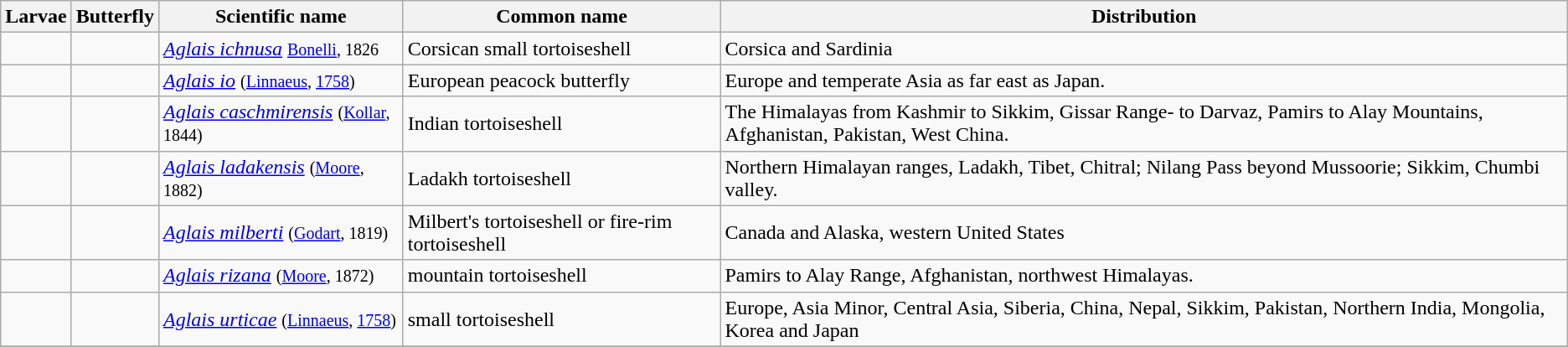<table class="wikitable">
<tr>
<th>Larvae</th>
<th>Butterfly</th>
<th>Scientific name</th>
<th>Common name</th>
<th>Distribution</th>
</tr>
<tr>
<td></td>
<td></td>
<td><em><a href='#'>Aglais ichnusa</a></em> <small><a href='#'>Bonelli</a>, 1826</small></td>
<td>Corsican small tortoiseshell</td>
<td>Corsica and Sardinia</td>
</tr>
<tr>
<td></td>
<td></td>
<td><em><a href='#'>Aglais io</a></em> <small>(<a href='#'>Linnaeus</a>, <a href='#'>1758</a>)</small></td>
<td>European peacock butterfly</td>
<td>Europe and temperate Asia as far east as Japan.</td>
</tr>
<tr>
<td></td>
<td></td>
<td><em><a href='#'>Aglais caschmirensis</a></em> <small>(<a href='#'>Kollar</a>, 1844)</small></td>
<td>Indian tortoiseshell</td>
<td>The Himalayas from Kashmir to Sikkim, Gissar Range- to Darvaz, Pamirs to Alay Mountains, Afghanistan, Pakistan, West China.</td>
</tr>
<tr>
<td></td>
<td></td>
<td><em><a href='#'>Aglais ladakensis</a></em> <small>(<a href='#'>Moore</a>, 1882)</small></td>
<td>Ladakh tortoiseshell</td>
<td>Northern Himalayan ranges, Ladakh, Tibet, Chitral; Nilang Pass beyond Mussoorie; Sikkim, Chumbi valley.</td>
</tr>
<tr>
<td></td>
<td></td>
<td><em><a href='#'>Aglais milberti</a></em> <small>(<a href='#'>Godart</a>, 1819)</small></td>
<td>Milbert's tortoiseshell or fire-rim tortoiseshell</td>
<td>Canada and Alaska,  western United States</td>
</tr>
<tr>
<td></td>
<td></td>
<td><em><a href='#'>Aglais rizana</a></em> <small>(<a href='#'>Moore</a>, 1872)</small></td>
<td>mountain tortoiseshell</td>
<td>Pamirs to Alay Range, Afghanistan, northwest Himalayas.</td>
</tr>
<tr>
<td></td>
<td></td>
<td><em><a href='#'>Aglais urticae</a></em> <small>(<a href='#'>Linnaeus</a>, <a href='#'>1758</a>)</small></td>
<td>small tortoiseshell</td>
<td>Europe, Asia Minor, Central Asia, Siberia, China, Nepal, Sikkim, Pakistan, Northern India, Mongolia, Korea and Japan</td>
</tr>
<tr>
</tr>
</table>
